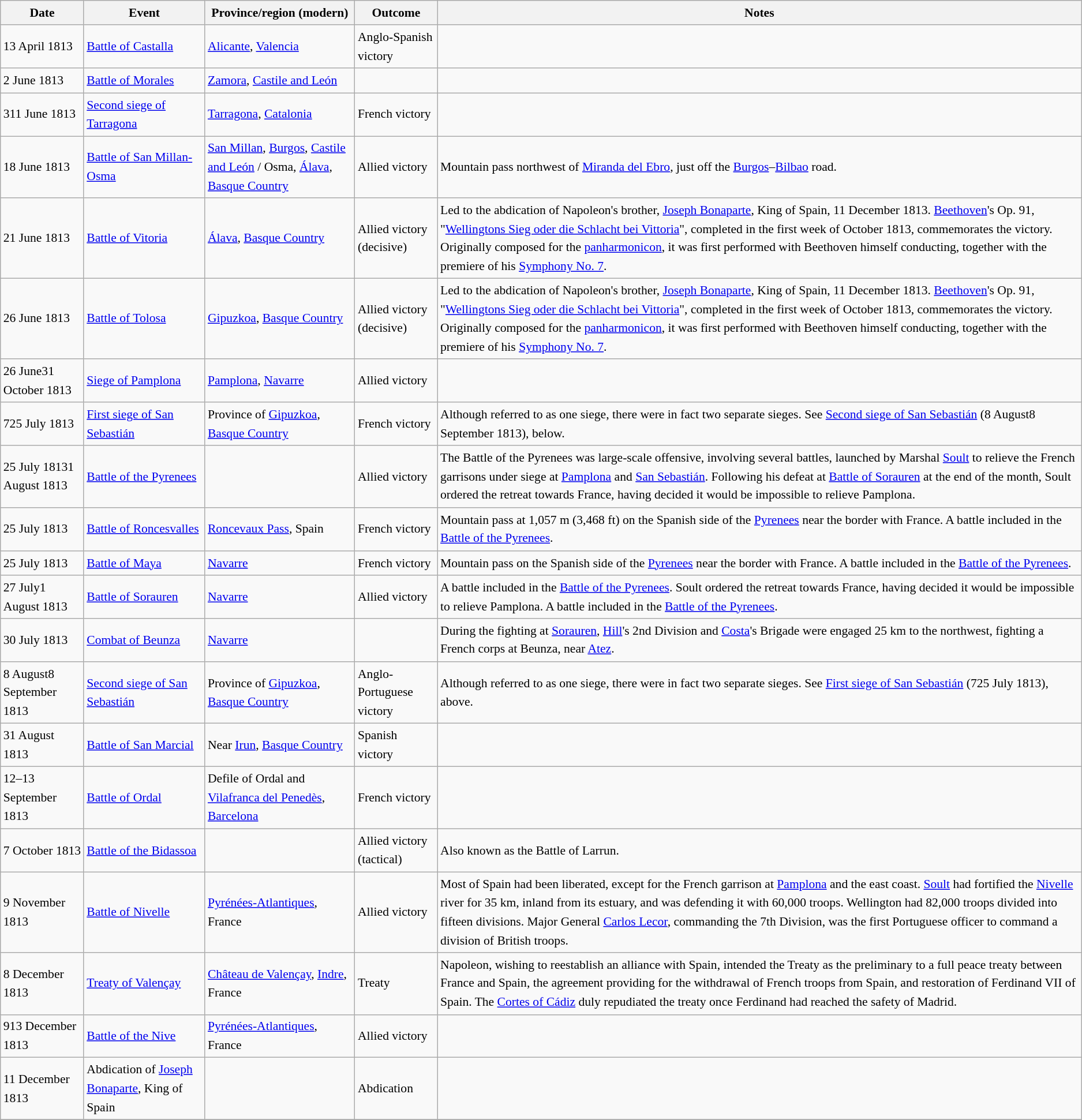<table class="wikitable sortable" style="font-size:90%; text-align:left; line-height:150%;">
<tr>
<th>Date</th>
<th>Event</th>
<th>Province/<wbr>region (modern)</th>
<th>Outcome</th>
<th>Notes</th>
</tr>
<tr>
<td>13 April 1813</td>
<td data-sort-value="Castalla"><a href='#'>Battle of Castalla</a></td>
<td><a href='#'>Alicante</a>, <a href='#'>Valencia</a></td>
<td>Anglo-Spanish victory</td>
<td></td>
</tr>
<tr>
<td>2 June 1813</td>
<td data-sort-value="Morales"><a href='#'>Battle of Morales</a></td>
<td><a href='#'>Zamora</a>, <a href='#'>Castile and León</a></td>
<td></td>
<td></td>
</tr>
<tr>
<td data-sort-value="3 June 1813">311 June 1813</td>
<td data-sort-value="Tarragona"><a href='#'>Second siege of Tarragona</a></td>
<td><a href='#'>Tarragona</a>, <a href='#'>Catalonia</a></td>
<td>French victory</td>
<td></td>
</tr>
<tr>
<td>18 June 1813</td>
<td data-sort-value="San Millan-Osma"><a href='#'>Battle of San Millan-Osma</a></td>
<td><a href='#'>San Millan</a>, <a href='#'>Burgos</a>, <a href='#'>Castile and León</a> / Osma, <a href='#'>Álava</a>, <a href='#'>Basque Country</a></td>
<td>Allied victory</td>
<td>Mountain pass northwest of <a href='#'>Miranda del Ebro</a>, just off the <a href='#'>Burgos</a>–<a href='#'>Bilbao</a> road.</td>
</tr>
<tr>
<td>21 June 1813</td>
<td data-sort-value="Vitoria"><a href='#'>Battle of Vitoria</a></td>
<td><a href='#'>Álava</a>, <a href='#'>Basque Country</a></td>
<td>Allied victory (decisive)</td>
<td>Led to the abdication of Napoleon's brother, <a href='#'>Joseph Bonaparte</a>, King of Spain, 11 December 1813. <a href='#'>Beethoven</a>'s Op. 91, "<a href='#'>Wellingtons Sieg oder die Schlacht bei Vittoria</a>", completed in the first week of October 1813, commemorates the victory. Originally composed for the <a href='#'>panharmonicon</a>, it was first performed with Beethoven himself conducting, together with the premiere of his <a href='#'>Symphony No. 7</a>.</td>
</tr>
<tr>
<td>26 June 1813</td>
<td data-sort-value="Tolosa"><a href='#'>Battle of Tolosa</a></td>
<td><a href='#'>Gipuzkoa</a>, <a href='#'>Basque Country</a></td>
<td>Allied victory (decisive)</td>
<td>Led to the abdication of Napoleon's brother, <a href='#'>Joseph Bonaparte</a>, King of Spain, 11 December 1813. <a href='#'>Beethoven</a>'s Op. 91, "<a href='#'>Wellingtons Sieg oder die Schlacht bei Vittoria</a>", completed in the first week of October 1813, commemorates the victory. Originally composed for the <a href='#'>panharmonicon</a>, it was first performed with Beethoven himself conducting, together with the premiere of his <a href='#'>Symphony No. 7</a>.</td>
</tr>
<tr>
<td data-sort-value="26 June 1813">26 June31 October 1813</td>
<td data-sort-value="Pamplona"><a href='#'>Siege of Pamplona</a></td>
<td><a href='#'>Pamplona</a>, <a href='#'>Navarre</a></td>
<td>Allied victory</td>
<td></td>
</tr>
<tr>
<td data-sort-value="7 July 1813">725 July 1813</td>
<td data-sort-value="San Sebastián 1"><a href='#'>First siege of San Sebastián</a></td>
<td>Province of <a href='#'>Gipuzkoa</a>, <a href='#'>Basque Country</a></td>
<td>French victory</td>
<td>Although referred to as one siege, there were in fact two separate sieges. See <a href='#'>Second siege of San Sebastián</a> (8 August8 September 1813), below.</td>
</tr>
<tr>
<td data-sort-value="25 July 1813">25 July 18131 August 1813</td>
<td data-sort-value="Pyrenees"><a href='#'>Battle of the Pyrenees</a></td>
<td></td>
<td>Allied victory</td>
<td>The Battle of the Pyrenees was large-scale offensive, involving several battles, launched by Marshal <a href='#'>Soult</a> to relieve the French garrisons under siege at <a href='#'>Pamplona</a> and <a href='#'>San Sebastián</a>. Following his defeat at <a href='#'>Battle of Sorauren</a> at the end of the month, Soult ordered the retreat towards France, having decided it would be impossible to relieve Pamplona.</td>
</tr>
<tr>
<td>25 July 1813</td>
<td data-sort-value="Roncesvalles"><a href='#'>Battle of Roncesvalles</a></td>
<td><a href='#'>Roncevaux Pass</a>, Spain</td>
<td>French victory</td>
<td>Mountain pass at 1,057 m (3,468 ft) on the Spanish side of the <a href='#'>Pyrenees</a> near the border with France. A battle included in the <a href='#'>Battle of the Pyrenees</a>.</td>
</tr>
<tr>
<td>25 July 1813</td>
<td data-sort-value="Maya"><a href='#'>Battle of Maya</a></td>
<td><a href='#'>Navarre</a></td>
<td>French victory</td>
<td>Mountain pass on the Spanish side of the <a href='#'>Pyrenees</a> near the border with France. A battle included in the <a href='#'>Battle of the Pyrenees</a>.</td>
</tr>
<tr>
<td data-sort-value="27 July 1813">27 July1 August 1813</td>
<td data-sort-value="Sorauren"><a href='#'>Battle of Sorauren</a></td>
<td><a href='#'>Navarre</a></td>
<td>Allied victory</td>
<td>A battle included in the <a href='#'>Battle of the Pyrenees</a>. Soult ordered the retreat towards France, having decided it would be impossible to relieve Pamplona. A battle included in the <a href='#'>Battle of the Pyrenees</a>.</td>
</tr>
<tr>
<td>30 July 1813</td>
<td data-sort-value="Beunza"><a href='#'>Combat of Beunza</a></td>
<td><a href='#'>Navarre</a></td>
<td></td>
<td>During the fighting at <a href='#'>Sorauren</a>, <a href='#'>Hill</a>'s 2nd Division and <a href='#'>Costa</a>'s Brigade were engaged 25 km to the northwest, fighting a French corps at Beunza, near <a href='#'>Atez</a>.</td>
</tr>
<tr>
<td data-sort-value="8 August 1813">8 August8 September 1813</td>
<td data-sort-value="San Sebastián 2"><a href='#'>Second siege of San Sebastián</a></td>
<td>Province of <a href='#'>Gipuzkoa</a>, <a href='#'>Basque Country</a></td>
<td>Anglo-Portuguese victory</td>
<td>Although referred to as one siege, there were in fact two separate sieges. See <a href='#'>First siege of San Sebastián</a> (725 July 1813), above.</td>
</tr>
<tr>
<td>31 August 1813</td>
<td><a href='#'>Battle of San Marcial</a></td>
<td>Near <a href='#'>Irun</a>, <a href='#'>Basque Country</a></td>
<td>Spanish victory</td>
<td></td>
</tr>
<tr>
<td data-sort-value="12 September 1813">12–13 September 1813</td>
<td><a href='#'>Battle of Ordal</a></td>
<td>Defile of Ordal and <a href='#'>Vilafranca del Penedès</a>, <a href='#'>Barcelona</a></td>
<td>French victory</td>
<td></td>
</tr>
<tr>
<td>7 October 1813</td>
<td data-sort-value="Bidassoa"><a href='#'>Battle of the Bidassoa</a></td>
<td></td>
<td>Allied victory (tactical)</td>
<td>Also known as the Battle of Larrun.</td>
</tr>
<tr>
<td>9 November 1813</td>
<td data-sort-value="Nivelle"><a href='#'>Battle of Nivelle</a></td>
<td><a href='#'>Pyrénées-Atlantiques</a>, France</td>
<td>Allied victory</td>
<td>Most of Spain had been liberated, except for the French garrison at <a href='#'>Pamplona</a> and the east coast. <a href='#'>Soult</a> had fortified the <a href='#'>Nivelle</a> river for 35 km, inland from its estuary, and was defending it with 60,000 troops. Wellington had 82,000 troops divided into fifteen divisions. Major General <a href='#'>Carlos Lecor</a>, commanding the 7th Division, was the first Portuguese officer to command a division of British troops.</td>
</tr>
<tr>
<td>8 December 1813</td>
<td data-sort-value="Valençay"><a href='#'>Treaty of Valençay</a></td>
<td><a href='#'>Château de Valençay</a>, <a href='#'>Indre</a>, France</td>
<td>Treaty</td>
<td>Napoleon, wishing to reestablish an alliance with Spain, intended the Treaty as the preliminary to a full peace treaty between France and Spain, the agreement providing for the withdrawal of French troops from Spain, and restoration of Ferdinand VII of Spain. The <a href='#'>Cortes of Cádiz</a> duly repudiated the treaty once Ferdinand had reached the safety of Madrid.</td>
</tr>
<tr>
<td data-sort-value="9 December 1813">913 December 1813</td>
<td data-sort-value="Nive"><a href='#'>Battle of the Nive</a></td>
<td><a href='#'>Pyrénées-Atlantiques</a>, France</td>
<td>Allied victory</td>
<td></td>
</tr>
<tr>
<td>11 December 1813</td>
<td>Abdication of <a href='#'>Joseph Bonaparte</a>, King of Spain</td>
<td></td>
<td>Abdication</td>
<td></td>
</tr>
<tr>
</tr>
</table>
